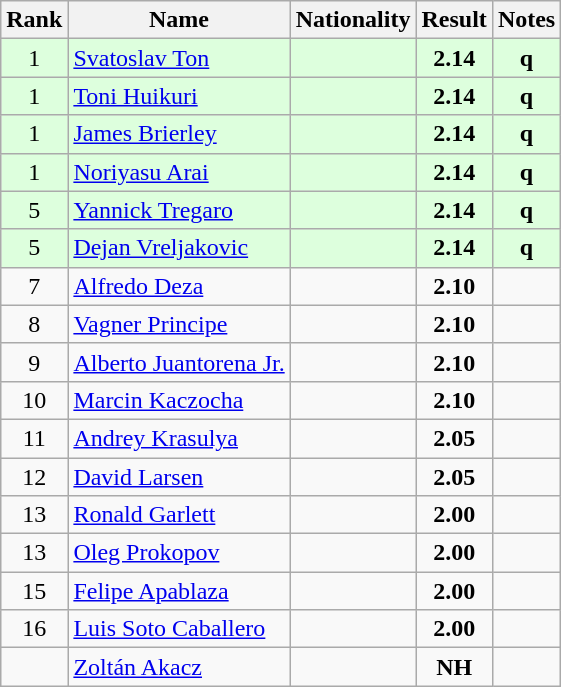<table class="wikitable sortable" style="text-align:center">
<tr>
<th>Rank</th>
<th>Name</th>
<th>Nationality</th>
<th>Result</th>
<th>Notes</th>
</tr>
<tr bgcolor=ddffdd>
<td>1</td>
<td align=left><a href='#'>Svatoslav Ton</a></td>
<td align=left></td>
<td><strong>2.14</strong></td>
<td><strong>q</strong></td>
</tr>
<tr bgcolor=ddffdd>
<td>1</td>
<td align=left><a href='#'>Toni Huikuri</a></td>
<td align=left></td>
<td><strong>2.14</strong></td>
<td><strong>q</strong></td>
</tr>
<tr bgcolor=ddffdd>
<td>1</td>
<td align=left><a href='#'>James Brierley</a></td>
<td align=left></td>
<td><strong>2.14</strong></td>
<td><strong>q</strong></td>
</tr>
<tr bgcolor=ddffdd>
<td>1</td>
<td align=left><a href='#'>Noriyasu Arai</a></td>
<td align=left></td>
<td><strong>2.14</strong></td>
<td><strong>q</strong></td>
</tr>
<tr bgcolor=ddffdd>
<td>5</td>
<td align=left><a href='#'>Yannick Tregaro</a></td>
<td align=left></td>
<td><strong>2.14</strong></td>
<td><strong>q</strong></td>
</tr>
<tr bgcolor=ddffdd>
<td>5</td>
<td align=left><a href='#'>Dejan Vreljakovic</a></td>
<td align=left></td>
<td><strong>2.14</strong></td>
<td><strong>q</strong></td>
</tr>
<tr>
<td>7</td>
<td align=left><a href='#'>Alfredo Deza</a></td>
<td align=left></td>
<td><strong>2.10</strong></td>
<td></td>
</tr>
<tr>
<td>8</td>
<td align=left><a href='#'>Vagner Principe</a></td>
<td align=left></td>
<td><strong>2.10</strong></td>
<td></td>
</tr>
<tr>
<td>9</td>
<td align=left><a href='#'>Alberto Juantorena Jr.</a></td>
<td align=left></td>
<td><strong>2.10</strong></td>
<td></td>
</tr>
<tr>
<td>10</td>
<td align=left><a href='#'>Marcin Kaczocha</a></td>
<td align=left></td>
<td><strong>2.10</strong></td>
<td></td>
</tr>
<tr>
<td>11</td>
<td align=left><a href='#'>Andrey Krasulya</a></td>
<td align=left></td>
<td><strong>2.05</strong></td>
<td></td>
</tr>
<tr>
<td>12</td>
<td align=left><a href='#'>David Larsen</a></td>
<td align=left></td>
<td><strong>2.05</strong></td>
<td></td>
</tr>
<tr>
<td>13</td>
<td align=left><a href='#'>Ronald Garlett</a></td>
<td align=left></td>
<td><strong>2.00</strong></td>
<td></td>
</tr>
<tr>
<td>13</td>
<td align=left><a href='#'>Oleg Prokopov</a></td>
<td align=left></td>
<td><strong>2.00</strong></td>
<td></td>
</tr>
<tr>
<td>15</td>
<td align=left><a href='#'>Felipe Apablaza</a></td>
<td align=left></td>
<td><strong>2.00</strong></td>
<td></td>
</tr>
<tr>
<td>16</td>
<td align=left><a href='#'>Luis Soto Caballero</a></td>
<td align=left></td>
<td><strong>2.00</strong></td>
<td></td>
</tr>
<tr>
<td></td>
<td align=left><a href='#'>Zoltán Akacz</a></td>
<td align=left></td>
<td><strong>NH</strong></td>
<td></td>
</tr>
</table>
